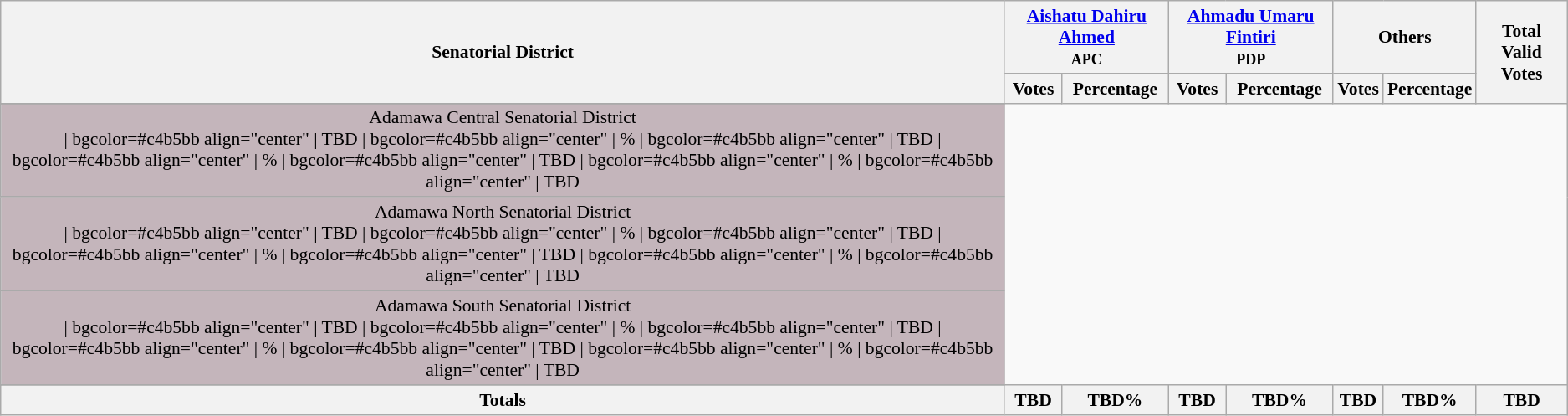<table class="wikitable sortable" style=" font-size: 90%">
<tr>
<th rowspan="2">Senatorial District</th>
<th colspan="2"><a href='#'>Aishatu Dahiru Ahmed</a><br><small>APC</small></th>
<th colspan="2"><a href='#'>Ahmadu Umaru Fintiri</a><br><small>PDP</small></th>
<th colspan="2">Others</th>
<th rowspan="2">Total Valid Votes</th>
</tr>
<tr>
<th>Votes</th>
<th>Percentage</th>
<th>Votes</th>
<th>Percentage</th>
<th>Votes</th>
<th>Percentage</th>
</tr>
<tr>
</tr>
<tr>
<td bgcolor=#c4b5bb align="center">Adamawa Central Senatorial District<br>| bgcolor=#c4b5bb align="center" | TBD
| bgcolor=#c4b5bb align="center" | %
| bgcolor=#c4b5bb align="center" | TBD
| bgcolor=#c4b5bb align="center" | %
| bgcolor=#c4b5bb align="center" | TBD
| bgcolor=#c4b5bb align="center" | %
| bgcolor=#c4b5bb align="center" | TBD</td>
</tr>
<tr>
<td bgcolor=#c4b5bb align="center">Adamawa North Senatorial District<br>| bgcolor=#c4b5bb align="center" | TBD
| bgcolor=#c4b5bb align="center" | %
| bgcolor=#c4b5bb align="center" | TBD
| bgcolor=#c4b5bb align="center" | %
| bgcolor=#c4b5bb align="center" | TBD
| bgcolor=#c4b5bb align="center" | %
| bgcolor=#c4b5bb align="center" | TBD</td>
</tr>
<tr>
<td bgcolor=#c4b5bb align="center">Adamawa South Senatorial District<br>| bgcolor=#c4b5bb align="center" | TBD
| bgcolor=#c4b5bb align="center" | %
| bgcolor=#c4b5bb align="center" | TBD
| bgcolor=#c4b5bb align="center" | %
| bgcolor=#c4b5bb align="center" | TBD
| bgcolor=#c4b5bb align="center" | %
| bgcolor=#c4b5bb align="center" | TBD</td>
</tr>
<tr>
</tr>
<tr>
<th>Totals</th>
<th>TBD</th>
<th>TBD%</th>
<th>TBD</th>
<th>TBD%</th>
<th>TBD</th>
<th>TBD%</th>
<th>TBD</th>
</tr>
</table>
